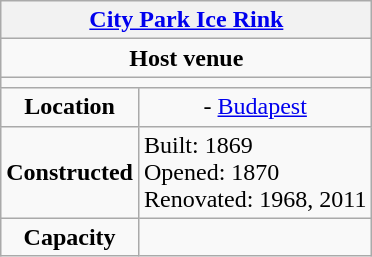<table class=wikitable style=text-align:center>
<tr>
<th colspan=2><a href='#'>City Park Ice Rink</a></th>
</tr>
<tr>
<td colspan=2><strong>Host venue</strong></td>
</tr>
<tr>
<td colspan=2></td>
</tr>
<tr>
<td><strong>Location</strong></td>
<td> - <a href='#'>Budapest</a></td>
</tr>
<tr>
<td><strong>Constructed</strong></td>
<td align=left>Built: 1869 <br> Opened: 1870 <br> Renovated: 1968, 2011</td>
</tr>
<tr>
<td><strong>Capacity</strong></td>
<td></td>
</tr>
</table>
